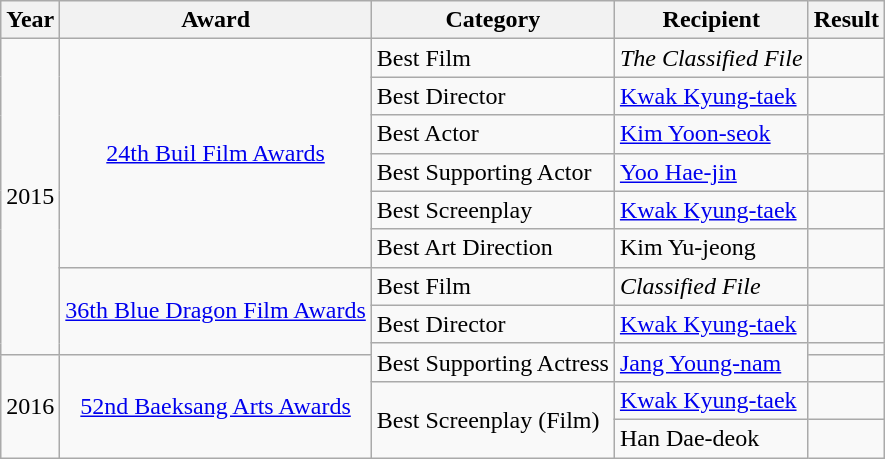<table class="wikitable">
<tr>
<th>Year</th>
<th>Award</th>
<th>Category</th>
<th>Recipient</th>
<th>Result</th>
</tr>
<tr>
<td rowspan=9>2015</td>
<td rowspan=6 style="text-align:center;"><a href='#'>24th Buil Film Awards</a></td>
<td>Best Film</td>
<td><em>The Classified File</em></td>
<td></td>
</tr>
<tr>
<td>Best Director</td>
<td><a href='#'>Kwak Kyung-taek</a></td>
<td></td>
</tr>
<tr>
<td>Best Actor</td>
<td><a href='#'>Kim Yoon-seok</a></td>
<td></td>
</tr>
<tr>
<td>Best Supporting Actor</td>
<td><a href='#'>Yoo Hae-jin</a></td>
<td></td>
</tr>
<tr>
<td>Best Screenplay</td>
<td><a href='#'>Kwak Kyung-taek</a></td>
<td></td>
</tr>
<tr>
<td>Best Art Direction</td>
<td>Kim Yu-jeong</td>
<td></td>
</tr>
<tr>
<td rowspan=3 style="text-align:center;"><a href='#'>36th Blue Dragon Film Awards</a></td>
<td>Best Film</td>
<td><em>Classified File</em></td>
<td></td>
</tr>
<tr>
<td>Best Director</td>
<td><a href='#'>Kwak Kyung-taek</a></td>
<td></td>
</tr>
<tr>
<td rowspan=2>Best Supporting Actress</td>
<td rowspan=2><a href='#'>Jang Young-nam</a></td>
<td></td>
</tr>
<tr>
<td rowspan=3>2016</td>
<td rowspan=3 style="text-align:center;"><a href='#'>52nd Baeksang Arts Awards</a></td>
<td></td>
</tr>
<tr>
<td rowspan=2>Best Screenplay (Film)</td>
<td><a href='#'>Kwak Kyung-taek</a></td>
<td></td>
</tr>
<tr>
<td>Han Dae-deok</td>
<td></td>
</tr>
</table>
